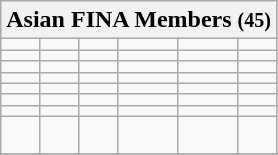<table class="wikitable" border="1" align="center">
<tr>
<th colspan="6"><strong>Asian FINA Members</strong> <small>(45)</small></th>
</tr>
<tr>
<td></td>
<td></td>
<td></td>
<td></td>
<td></td>
<td></td>
</tr>
<tr>
<td></td>
<td></td>
<td></td>
<td></td>
<td></td>
<td></td>
</tr>
<tr>
<td></td>
<td></td>
<td></td>
<td></td>
<td></td>
<td></td>
</tr>
<tr>
<td></td>
<td></td>
<td></td>
<td></td>
<td></td>
<td></td>
</tr>
<tr>
<td></td>
<td></td>
<td></td>
<td></td>
<td></td>
<td></td>
</tr>
<tr>
<td></td>
<td></td>
<td></td>
<td></td>
<td></td>
<td></td>
</tr>
<tr>
<td></td>
<td></td>
<td></td>
<td></td>
<td></td>
<td></td>
</tr>
<tr>
<td></td>
<td></td>
<td></td>
<td> </td>
<td> </td>
<td></td>
</tr>
<tr>
</tr>
</table>
